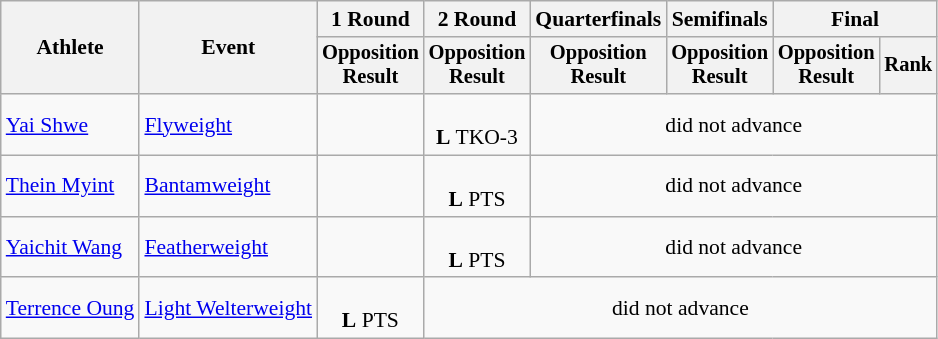<table class="wikitable" style="font-size:90%">
<tr>
<th rowspan="2">Athlete</th>
<th rowspan="2">Event</th>
<th>1 Round</th>
<th>2 Round</th>
<th>Quarterfinals</th>
<th>Semifinals</th>
<th colspan=2>Final</th>
</tr>
<tr style="font-size:95%">
<th>Opposition<br>Result</th>
<th>Opposition<br>Result</th>
<th>Opposition<br>Result</th>
<th>Opposition<br>Result</th>
<th>Opposition<br>Result</th>
<th>Rank</th>
</tr>
<tr align=center>
<td align=left><a href='#'>Yai Shwe</a></td>
<td align=left><a href='#'>Flyweight</a></td>
<td></td>
<td><br><strong>L</strong> TKO-3</td>
<td colspan=6>did not advance</td>
</tr>
<tr align=center>
<td align=left><a href='#'>Thein Myint</a></td>
<td align=left><a href='#'>Bantamweight</a></td>
<td></td>
<td><br><strong>L</strong> PTS</td>
<td colspan=6>did not advance</td>
</tr>
<tr align=center>
<td align=left><a href='#'>Yaichit Wang</a></td>
<td align=left><a href='#'>Featherweight</a></td>
<td></td>
<td><br><strong>L</strong> PTS</td>
<td colspan=5>did not advance</td>
</tr>
<tr align=center>
<td align=left><a href='#'>Terrence Oung</a></td>
<td align=left><a href='#'>Light Welterweight</a></td>
<td><br><strong>L</strong> PTS</td>
<td colspan=5>did not advance</td>
</tr>
</table>
